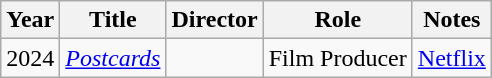<table class="wikitable">
<tr>
<th>Year</th>
<th>Title</th>
<th>Director</th>
<th>Role</th>
<th>Notes</th>
</tr>
<tr>
<td>2024</td>
<td><em><a href='#'>Postcards</a></em></td>
<td></td>
<td>Film Producer</td>
<td><a href='#'>Netflix</a></td>
</tr>
</table>
